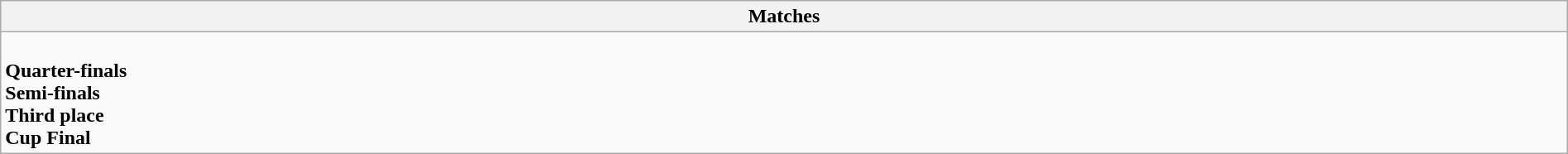<table class="wikitable collapsible collapsed" style="width:100%;">
<tr>
<th>Matches</th>
</tr>
<tr>
<td><br><strong>Quarter-finals</strong>



<br><strong>Semi-finals</strong>

<br><strong>Third place</strong>
<br><strong>Cup Final</strong>
</td>
</tr>
</table>
